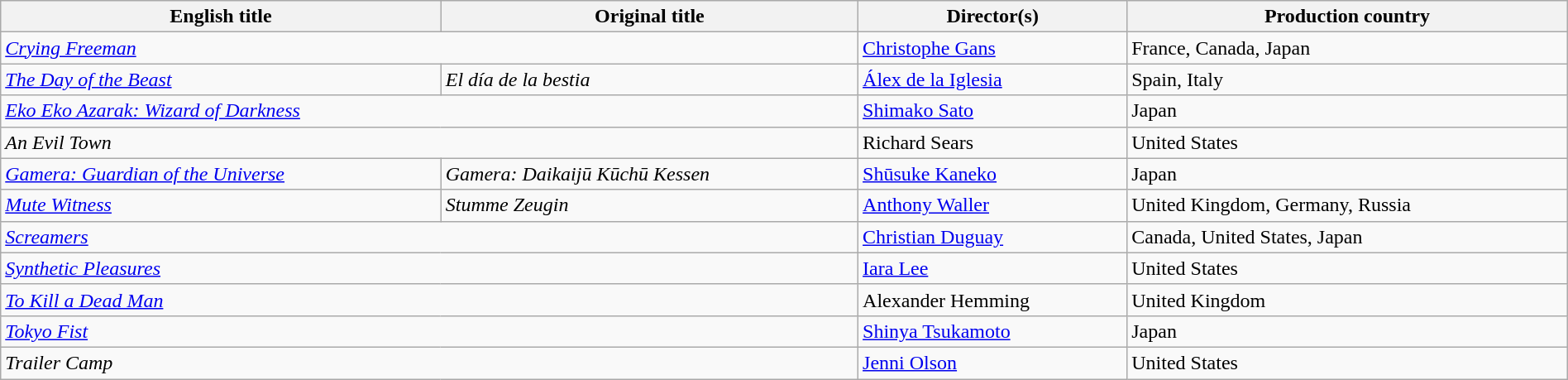<table class="wikitable sortable" style="width:100%; margin-bottom:4px">
<tr>
<th>English title</th>
<th>Original title</th>
<th>Director(s)</th>
<th>Production country</th>
</tr>
<tr>
<td colspan=2><em><a href='#'>Crying Freeman</a></em></td>
<td><a href='#'>Christophe Gans</a></td>
<td>France, Canada, Japan</td>
</tr>
<tr>
<td><em><a href='#'>The Day of the Beast</a></em></td>
<td><em>El día de la bestia</em></td>
<td><a href='#'>Álex de la Iglesia</a></td>
<td>Spain, Italy</td>
</tr>
<tr>
<td colspan=2><em><a href='#'>Eko Eko Azarak: Wizard of Darkness</a></em></td>
<td><a href='#'>Shimako Sato</a></td>
<td>Japan</td>
</tr>
<tr>
<td colspan=2><em>An Evil Town</em></td>
<td>Richard Sears</td>
<td>United States</td>
</tr>
<tr>
<td><em><a href='#'>Gamera: Guardian of the Universe</a></em></td>
<td><em>Gamera: Daikaijū Kūchū Kessen</em></td>
<td><a href='#'>Shūsuke Kaneko</a></td>
<td>Japan</td>
</tr>
<tr>
<td><em><a href='#'>Mute Witness</a></em></td>
<td><em>Stumme Zeugin</em></td>
<td><a href='#'>Anthony Waller</a></td>
<td>United Kingdom, Germany, Russia</td>
</tr>
<tr>
<td colspan=2><em><a href='#'>Screamers</a></em></td>
<td><a href='#'>Christian Duguay</a></td>
<td>Canada, United States, Japan</td>
</tr>
<tr>
<td colspan=2><em><a href='#'>Synthetic Pleasures</a></em></td>
<td><a href='#'>Iara Lee</a></td>
<td>United States</td>
</tr>
<tr>
<td colspan=2><em><a href='#'>To Kill a Dead Man</a></em></td>
<td>Alexander Hemming</td>
<td>United Kingdom</td>
</tr>
<tr>
<td colspan=2><em><a href='#'>Tokyo Fist</a></em></td>
<td><a href='#'>Shinya Tsukamoto</a></td>
<td>Japan</td>
</tr>
<tr>
<td colspan=2><em>Trailer Camp</em></td>
<td><a href='#'>Jenni Olson</a></td>
<td>United States</td>
</tr>
</table>
